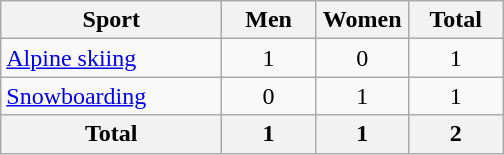<table class="wikitable sortable" style=text-align:center>
<tr>
<th width=140>Sport</th>
<th width=55>Men</th>
<th width=55>Women</th>
<th width=55>Total</th>
</tr>
<tr>
<td align=left><a href='#'>Alpine skiing</a></td>
<td>1</td>
<td>0</td>
<td>1</td>
</tr>
<tr>
<td align=left><a href='#'>Snowboarding</a></td>
<td>0</td>
<td>1</td>
<td>1</td>
</tr>
<tr>
<th>Total</th>
<th>1</th>
<th>1</th>
<th>2</th>
</tr>
</table>
